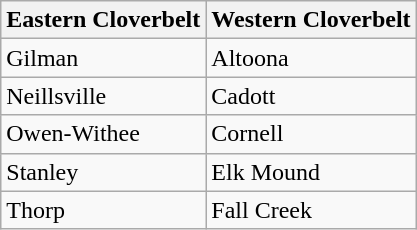<table class="wikitable">
<tr>
<th>Eastern Cloverbelt</th>
<th>Western Cloverbelt</th>
</tr>
<tr>
<td>Gilman</td>
<td>Altoona</td>
</tr>
<tr>
<td>Neillsville</td>
<td>Cadott</td>
</tr>
<tr>
<td>Owen-Withee</td>
<td>Cornell</td>
</tr>
<tr>
<td>Stanley</td>
<td>Elk Mound</td>
</tr>
<tr>
<td>Thorp</td>
<td>Fall Creek</td>
</tr>
</table>
